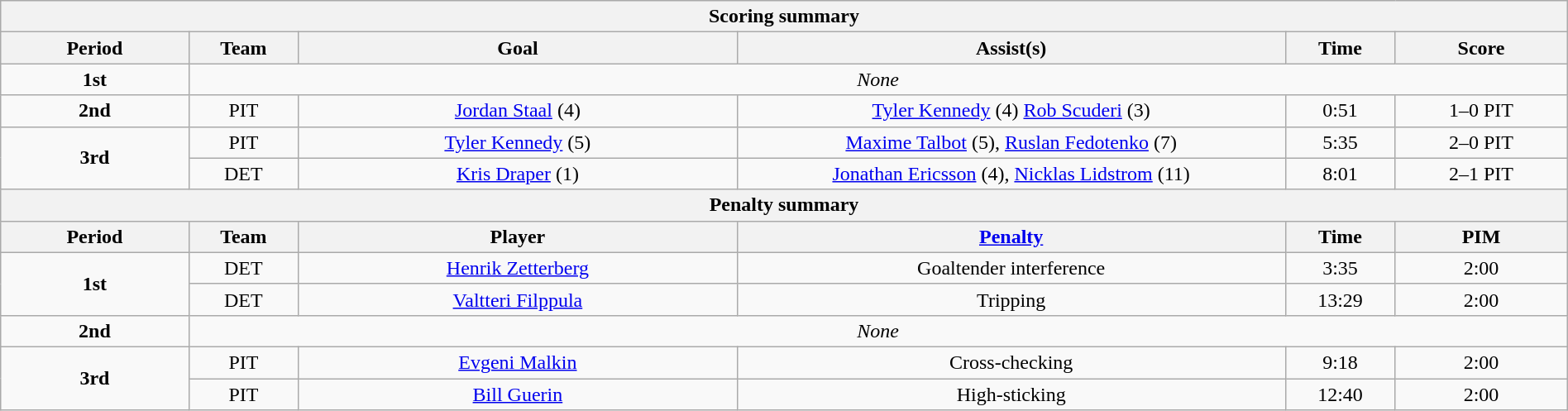<table width="100%" class="wikitable" style="text-align:center">
<tr>
<th colspan=6>Scoring summary</th>
</tr>
<tr>
<th width="12%">Period</th>
<th width="7%">Team</th>
<th width="28%">Goal</th>
<th width="35%">Assist(s)</th>
<th width="7%">Time</th>
<th width="11%">Score</th>
</tr>
<tr>
<td><strong>1st</strong></td>
<td colspan="5"><em>None</em></td>
</tr>
<tr>
<td rowspan="1"><strong>2nd</strong></td>
<td>PIT</td>
<td><a href='#'>Jordan Staal</a> (4)</td>
<td><a href='#'>Tyler Kennedy</a> (4) <a href='#'>Rob Scuderi</a> (3)</td>
<td>0:51</td>
<td>1–0 PIT</td>
</tr>
<tr>
<td rowspan="2"><strong>3rd</strong></td>
<td>PIT</td>
<td><a href='#'>Tyler Kennedy</a> (5)</td>
<td><a href='#'>Maxime Talbot</a> (5), <a href='#'>Ruslan Fedotenko</a> (7)</td>
<td>5:35</td>
<td>2–0 PIT</td>
</tr>
<tr>
<td>DET</td>
<td><a href='#'>Kris Draper</a> (1)</td>
<td><a href='#'>Jonathan Ericsson</a> (4), <a href='#'>Nicklas Lidstrom</a> (11)</td>
<td>8:01</td>
<td>2–1 PIT</td>
</tr>
<tr>
<th colspan="6">Penalty summary</th>
</tr>
<tr>
<th width="12%">Period</th>
<th width="7%">Team</th>
<th width="28%">Player</th>
<th width="35%"><a href='#'>Penalty</a></th>
<th width="7%">Time</th>
<th width="11%">PIM</th>
</tr>
<tr>
<td rowspan="2"><strong>1st</strong></td>
<td>DET</td>
<td><a href='#'>Henrik Zetterberg</a></td>
<td>Goaltender interference</td>
<td>3:35</td>
<td>2:00</td>
</tr>
<tr>
<td>DET</td>
<td><a href='#'>Valtteri Filppula</a></td>
<td>Tripping</td>
<td>13:29</td>
<td>2:00</td>
</tr>
<tr>
<td><strong>2nd</strong></td>
<td colspan="5"><em>None</em></td>
</tr>
<tr>
<td rowspan="2"><strong>3rd</strong></td>
<td>PIT</td>
<td><a href='#'>Evgeni Malkin</a></td>
<td>Cross-checking</td>
<td>9:18</td>
<td>2:00</td>
</tr>
<tr>
<td>PIT</td>
<td><a href='#'>Bill Guerin</a></td>
<td>High-sticking</td>
<td>12:40</td>
<td>2:00</td>
</tr>
</table>
